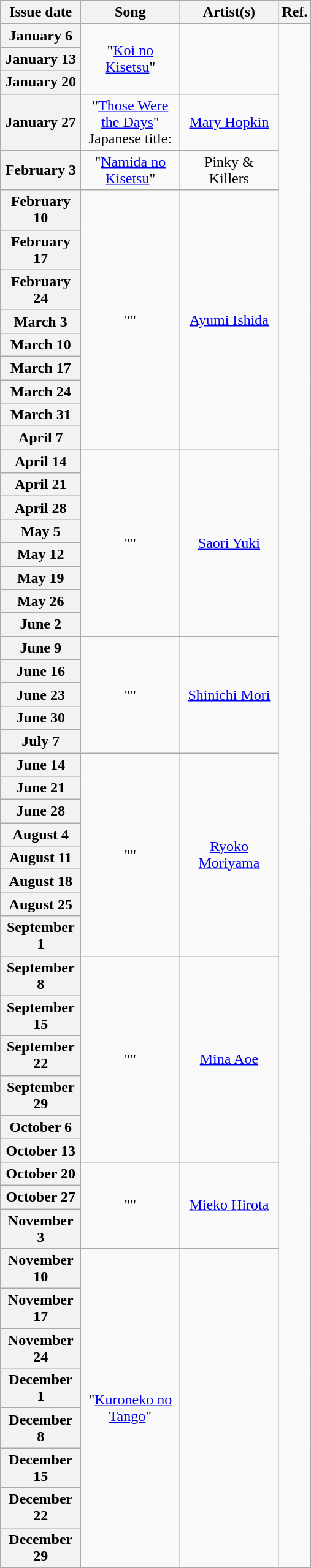<table class="wikitable plainrowheaders" style="text-align: center">
<tr>
<th width="80">Issue date</th>
<th width="100">Song</th>
<th width="100">Artist(s)</th>
<th width="20">Ref.</th>
</tr>
<tr>
<th scope="row">January 6</th>
<td rowspan="3">"<a href='#'>Koi no Kisetsu</a>"</td>
<td rowspan="3"></td>
<td rowspan="53"></td>
</tr>
<tr>
<th scope="row">January 13</th>
</tr>
<tr>
<th scope="row">January 20</th>
</tr>
<tr>
<th scope="row">January 27</th>
<td rowspan="1">"<a href='#'>Those Were the Days</a>" <br> Japanese title: </td>
<td rowspan="1"><a href='#'>Mary Hopkin</a></td>
</tr>
<tr>
<th scope="row">February 3</th>
<td rowspan="1">"<a href='#'>Namida no Kisetsu</a>"</td>
<td rowspan="1">Pinky & Killers</td>
</tr>
<tr>
<th scope="row">February 10</th>
<td rowspan="9">""</td>
<td rowspan="9"><a href='#'>Ayumi Ishida</a></td>
</tr>
<tr>
<th scope="row">February 17</th>
</tr>
<tr>
<th scope="row">February 24</th>
</tr>
<tr>
<th scope="row">March 3</th>
</tr>
<tr>
<th scope="row">March 10</th>
</tr>
<tr>
<th scope="row">March 17</th>
</tr>
<tr>
<th scope="row">March 24</th>
</tr>
<tr>
<th scope="row">March 31</th>
</tr>
<tr>
<th scope="row">April 7</th>
</tr>
<tr>
<th scope="row">April 14</th>
<td rowspan="8">""</td>
<td rowspan="8"><a href='#'>Saori Yuki</a></td>
</tr>
<tr>
<th scope="row">April 21</th>
</tr>
<tr>
<th scope="row">April 28</th>
</tr>
<tr>
<th scope="row">May 5</th>
</tr>
<tr>
<th scope="row">May 12</th>
</tr>
<tr>
<th scope="row">May 19</th>
</tr>
<tr>
<th scope="row">May 26</th>
</tr>
<tr>
<th scope="row">June 2</th>
</tr>
<tr>
<th scope="row">June 9</th>
<td rowspan="5">""</td>
<td rowspan="5"><a href='#'>Shinichi Mori</a></td>
</tr>
<tr>
<th scope="row">June 16</th>
</tr>
<tr>
<th scope="row">June 23</th>
</tr>
<tr>
<th scope="row">June 30</th>
</tr>
<tr>
<th scope="row">July 7</th>
</tr>
<tr>
<th scope="row">June 14</th>
<td rowspan="8">""</td>
<td rowspan="8"><a href='#'>Ryoko Moriyama</a></td>
</tr>
<tr>
<th scope="row">June 21</th>
</tr>
<tr>
<th scope="row">June 28</th>
</tr>
<tr>
<th scope="row">August 4</th>
</tr>
<tr>
<th scope="row">August 11</th>
</tr>
<tr>
<th scope="row">August 18</th>
</tr>
<tr>
<th scope="row">August 25</th>
</tr>
<tr>
<th scope="row">September 1</th>
</tr>
<tr>
<th scope="row">September 8</th>
<td rowspan="6">""</td>
<td rowspan="6"><a href='#'>Mina Aoe</a></td>
</tr>
<tr>
<th scope="row">September 15</th>
</tr>
<tr>
<th scope="row">September 22</th>
</tr>
<tr>
<th scope="row">September 29</th>
</tr>
<tr>
<th scope="row">October 6</th>
</tr>
<tr>
<th scope="row">October 13</th>
</tr>
<tr>
<th scope="row">October 20</th>
<td rowspan="3">""</td>
<td rowspan="3"><a href='#'>Mieko Hirota</a></td>
</tr>
<tr>
<th scope="row">October 27</th>
</tr>
<tr>
<th scope="row">November 3</th>
</tr>
<tr>
<th scope="row">November 10</th>
<td rowspan="8">"<a href='#'>Kuroneko no Tango</a>"</td>
<td rowspan="8"></td>
</tr>
<tr>
<th scope="row">November 17</th>
</tr>
<tr>
<th scope="row">November 24</th>
</tr>
<tr>
<th scope="row">December 1</th>
</tr>
<tr>
<th scope="row">December 8</th>
</tr>
<tr>
<th scope="row">December 15</th>
</tr>
<tr>
<th scope="row">December 22</th>
</tr>
<tr>
<th scope="row">December 29</th>
</tr>
</table>
